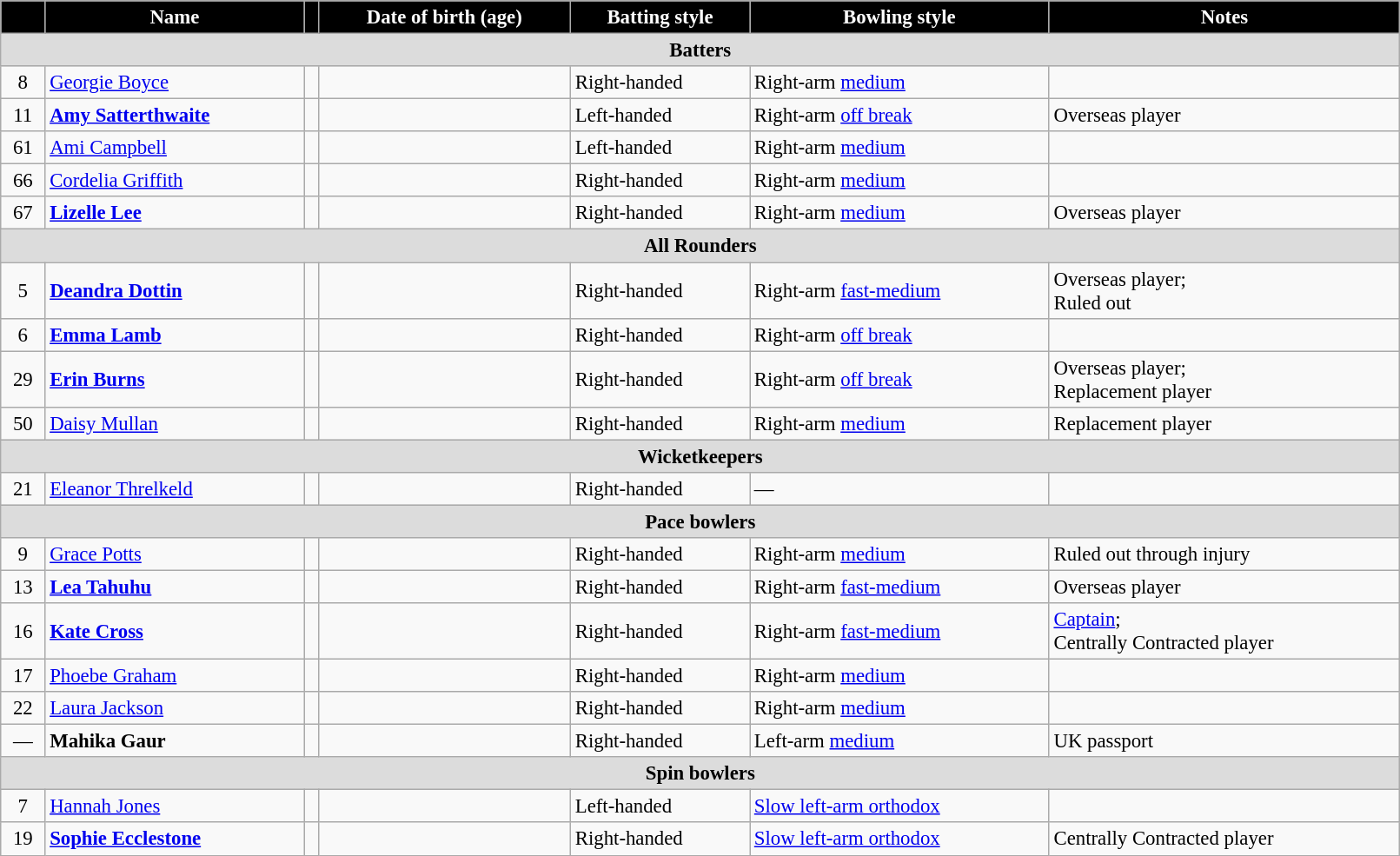<table class="wikitable" style="font-size:95%;" width="85%">
<tr>
<th style="background:black; color:white"></th>
<th style="background:black; color:white">Name</th>
<th style="background:black; color:white"></th>
<th style="background:black; color:white">Date of birth (age)</th>
<th style="background:black; color:white">Batting style</th>
<th style="background:black; color:white">Bowling style</th>
<th style="background:black; color:white">Notes</th>
</tr>
<tr>
<th colspan="7" style="background: #DCDCDC" align=right>Batters</th>
</tr>
<tr>
<td style="text-align:center">8</td>
<td><a href='#'>Georgie Boyce</a></td>
<td style="text-align:center"></td>
<td></td>
<td>Right-handed</td>
<td>Right-arm <a href='#'>medium</a></td>
<td></td>
</tr>
<tr>
<td style="text-align:center">11</td>
<td><strong><a href='#'>Amy Satterthwaite</a></strong></td>
<td style="text-align:center"></td>
<td></td>
<td>Left-handed</td>
<td>Right-arm <a href='#'>off break</a></td>
<td>Overseas player</td>
</tr>
<tr>
<td style="text-align:center">61</td>
<td><a href='#'>Ami Campbell</a></td>
<td style="text-align:center"></td>
<td></td>
<td>Left-handed</td>
<td>Right-arm <a href='#'>medium</a></td>
<td></td>
</tr>
<tr>
<td style="text-align:center">66</td>
<td><a href='#'>Cordelia Griffith</a></td>
<td style="text-align:center"></td>
<td></td>
<td>Right-handed</td>
<td>Right-arm <a href='#'>medium</a></td>
<td></td>
</tr>
<tr>
<td style="text-align:center">67</td>
<td><strong><a href='#'>Lizelle Lee</a></strong></td>
<td style="text-align:center"></td>
<td></td>
<td>Right-handed</td>
<td>Right-arm <a href='#'>medium</a></td>
<td>Overseas player</td>
</tr>
<tr>
<th colspan="7" style="background: #DCDCDC" align=right>All Rounders</th>
</tr>
<tr>
<td style="text-align:center">5</td>
<td><strong><a href='#'>Deandra Dottin</a></strong></td>
<td style="text-align:center"></td>
<td></td>
<td>Right-handed</td>
<td>Right-arm <a href='#'>fast-medium</a></td>
<td>Overseas player; <br> Ruled out</td>
</tr>
<tr>
<td style="text-align:center">6</td>
<td><strong><a href='#'>Emma Lamb</a></strong></td>
<td style="text-align:center"></td>
<td></td>
<td>Right-handed</td>
<td>Right-arm <a href='#'>off break</a></td>
<td></td>
</tr>
<tr>
<td style="text-align:center">29</td>
<td><strong><a href='#'>Erin Burns</a></strong></td>
<td style="text-align:center"></td>
<td></td>
<td>Right-handed</td>
<td>Right-arm <a href='#'>off break</a></td>
<td>Overseas player; <br> Replacement player</td>
</tr>
<tr>
<td style="text-align:center">50</td>
<td><a href='#'>Daisy Mullan</a></td>
<td style="text-align:center"></td>
<td></td>
<td>Right-handed</td>
<td>Right-arm <a href='#'>medium</a></td>
<td>Replacement player</td>
</tr>
<tr>
<th colspan="7" style="background: #DCDCDC" align=right>Wicketkeepers</th>
</tr>
<tr>
<td style="text-align:center">21</td>
<td><a href='#'>Eleanor Threlkeld</a></td>
<td style="text-align:center"></td>
<td></td>
<td>Right-handed</td>
<td>—</td>
<td></td>
</tr>
<tr>
<th colspan="7" style="background: #DCDCDC" align=right>Pace bowlers</th>
</tr>
<tr>
<td style="text-align:center">9</td>
<td><a href='#'>Grace Potts</a></td>
<td style="text-align:center"></td>
<td></td>
<td>Right-handed</td>
<td>Right-arm <a href='#'>medium</a></td>
<td>Ruled out through injury</td>
</tr>
<tr>
<td style="text-align:center">13</td>
<td><strong><a href='#'>Lea Tahuhu</a></strong></td>
<td style="text-align:center"></td>
<td></td>
<td>Right-handed</td>
<td>Right-arm <a href='#'>fast-medium</a></td>
<td>Overseas player</td>
</tr>
<tr>
<td style="text-align:center">16</td>
<td><strong><a href='#'>Kate Cross</a></strong></td>
<td style="text-align:center"></td>
<td></td>
<td>Right-handed</td>
<td>Right-arm <a href='#'>fast-medium</a></td>
<td><a href='#'>Captain</a>; <br>Centrally Contracted player</td>
</tr>
<tr>
<td style="text-align:center">17</td>
<td><a href='#'>Phoebe Graham</a></td>
<td style="text-align:center"></td>
<td></td>
<td>Right-handed</td>
<td>Right-arm <a href='#'>medium</a></td>
<td></td>
</tr>
<tr>
<td style="text-align:center">22</td>
<td><a href='#'>Laura Jackson</a></td>
<td style="text-align:center"></td>
<td></td>
<td>Right-handed</td>
<td>Right-arm <a href='#'>medium</a></td>
<td></td>
</tr>
<tr>
<td style="text-align:center">—</td>
<td><strong>Mahika Gaur</strong></td>
<td style="text-align:center"></td>
<td></td>
<td>Right-handed</td>
<td>Left-arm <a href='#'>medium</a></td>
<td>UK passport</td>
</tr>
<tr>
<th colspan="7" style="background: #DCDCDC" align=right>Spin bowlers</th>
</tr>
<tr>
<td style="text-align:center">7</td>
<td><a href='#'>Hannah Jones</a></td>
<td style="text-align:center"></td>
<td></td>
<td>Left-handed</td>
<td><a href='#'>Slow left-arm orthodox</a></td>
<td></td>
</tr>
<tr>
<td style="text-align:center">19</td>
<td><strong><a href='#'>Sophie Ecclestone</a></strong></td>
<td style="text-align:center"></td>
<td></td>
<td>Right-handed</td>
<td><a href='#'>Slow left-arm orthodox</a></td>
<td>Centrally Contracted player</td>
</tr>
</table>
